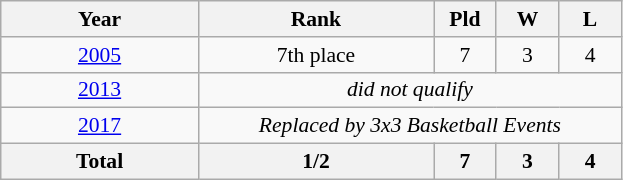<table class="wikitable" style="text-align: center;font-size:90%;">
<tr>
<th width=125>Year</th>
<th width=150>Rank</th>
<th width=35>Pld</th>
<th width=35>W</th>
<th width=35>L</th>
</tr>
<tr>
<td> <a href='#'>2005</a></td>
<td>7th place</td>
<td>7</td>
<td>3</td>
<td>4</td>
</tr>
<tr>
<td> <a href='#'>2013</a></td>
<td rowspan=1 colspan=4><em>did not qualify</em></td>
</tr>
<tr>
<td> <a href='#'>2017</a></td>
<td colspan=4><em>Replaced by 3x3 Basketball Events</em></td>
</tr>
<tr>
<th>Total</th>
<th>1/2</th>
<th>7</th>
<th>3</th>
<th>4</th>
</tr>
</table>
